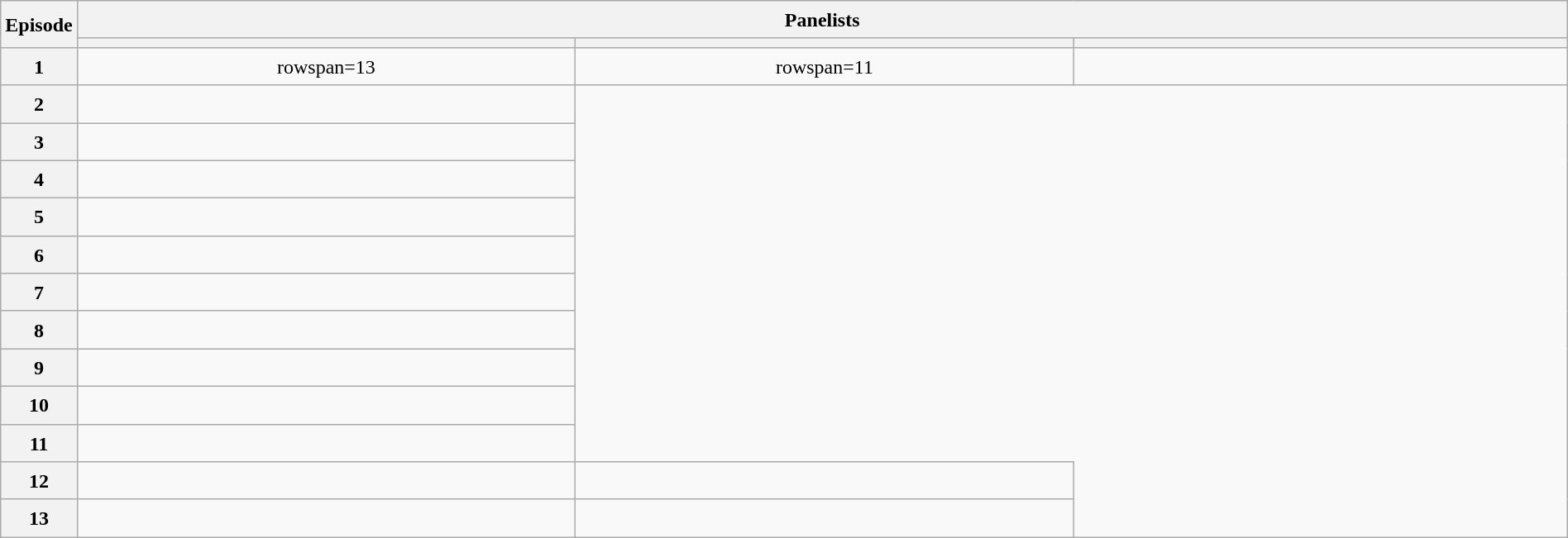<table class="wikitable plainrowheaders mw-collapsible" style="text-align:center; line-height:23px; width:100%;">
<tr>
<th rowspan=2 width=1%>Episode</th>
<th colspan=3>Panelists</th>
</tr>
<tr>
<th width="33%"></th>
<th width="33%"></th>
<th width="33%"></th>
</tr>
<tr>
<th>1</th>
<td>rowspan=13 </td>
<td>rowspan=11 </td>
<td></td>
</tr>
<tr>
<th>2</th>
<td></td>
</tr>
<tr>
<th>3</th>
<td></td>
</tr>
<tr>
<th>4</th>
<td></td>
</tr>
<tr>
<th>5</th>
<td></td>
</tr>
<tr>
<th>6</th>
<td></td>
</tr>
<tr>
<th>7</th>
<td></td>
</tr>
<tr>
<th>8</th>
<td></td>
</tr>
<tr>
<th>9</th>
<td></td>
</tr>
<tr>
<th>10</th>
<td></td>
</tr>
<tr>
<th>11</th>
<td></td>
</tr>
<tr>
<th>12</th>
<td></td>
<td></td>
</tr>
<tr>
<th>13</th>
<td></td>
<td></td>
</tr>
</table>
